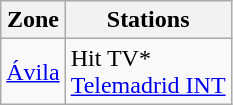<table class="wikitable">
<tr>
<th>Zone</th>
<th>Stations</th>
</tr>
<tr>
<td><a href='#'>Ávila</a></td>
<td>Hit TV*<br><a href='#'>Telemadrid INT</a></td>
</tr>
</table>
